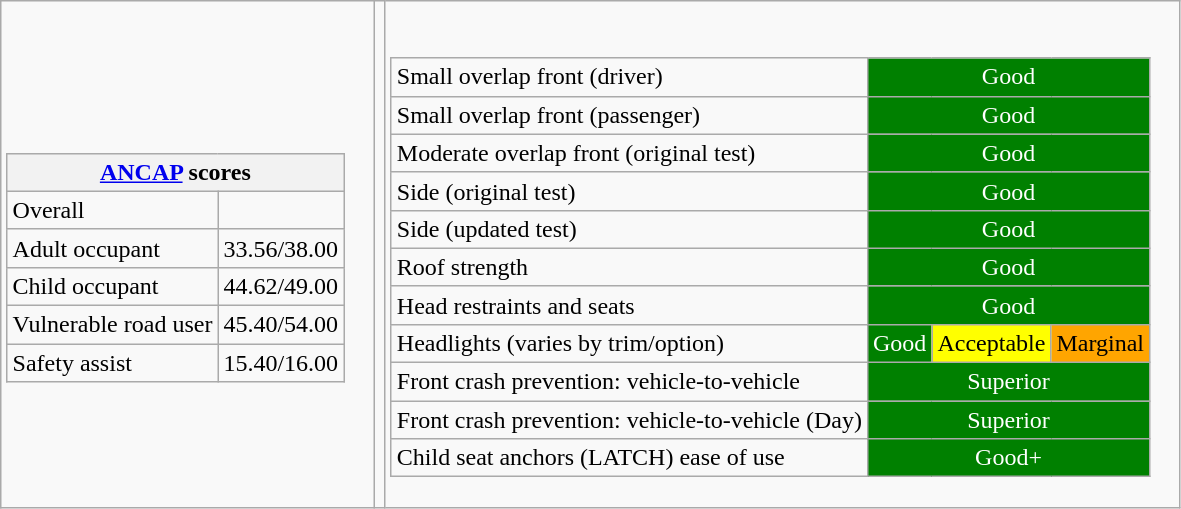<table class="wikitable">
<tr>
<td><br><table class="wikitable">
<tr>
<th colspan="2"><a href='#'>ANCAP</a> scores</th>
</tr>
<tr>
<td>Overall</td>
<td></td>
</tr>
<tr>
<td>Adult occupant</td>
<td>33.56/38.00</td>
</tr>
<tr>
<td>Child occupant</td>
<td>44.62/49.00</td>
</tr>
<tr>
<td>Vulnerable road user</td>
<td>45.40/54.00</td>
</tr>
<tr>
<td>Safety assist</td>
<td>15.40/16.00</td>
</tr>
</table>
</td>
<td></td>
<td><br><table class="wikitable">
<tr>
<td>Small overlap front (driver)</td>
<td colspan="3" style="text-align:center;color:white;background:green">Good</td>
</tr>
<tr>
<td>Small overlap front (passenger)</td>
<td colspan="3" style="text-align:center;color:white;background:green">Good</td>
</tr>
<tr>
<td>Moderate overlap front (original test)</td>
<td colspan="3" style="text-align:center;color:white;background:green">Good</td>
</tr>
<tr>
<td>Side (original test)</td>
<td colspan="3" style="text-align:center;color:white;background:green">Good</td>
</tr>
<tr>
<td>Side (updated test)</td>
<td colspan="3" style="text-align:center;color:white;background:green">Good</td>
</tr>
<tr>
<td>Roof strength</td>
<td colspan="3" style="text-align:center;color:white;background:green">Good</td>
</tr>
<tr>
<td>Head restraints and seats</td>
<td colspan="3" style="text-align:center;color:white;background:green">Good</td>
</tr>
<tr>
<td>Headlights (varies by trim/option)</td>
<td style="text-align:center;color:white;background:green">Good</td>
<td style="text-align:center;color:black;background:yellow">Acceptable</td>
<td style="text-align:center;color:black;background:orange">Marginal</td>
</tr>
<tr>
<td>Front crash prevention: vehicle-to-vehicle</td>
<td colspan="3" style="text-align:center;color:white;background:green">Superior</td>
</tr>
<tr>
<td>Front crash prevention: vehicle-to-vehicle (Day)</td>
<td colspan="3" style="text-align:center;color:white;background:green">Superior</td>
</tr>
<tr>
<td>Child seat anchors (LATCH) ease of use</td>
<td colspan="3" style="text-align:center;color:white;background:green">Good+</td>
</tr>
</table>
</td>
</tr>
</table>
